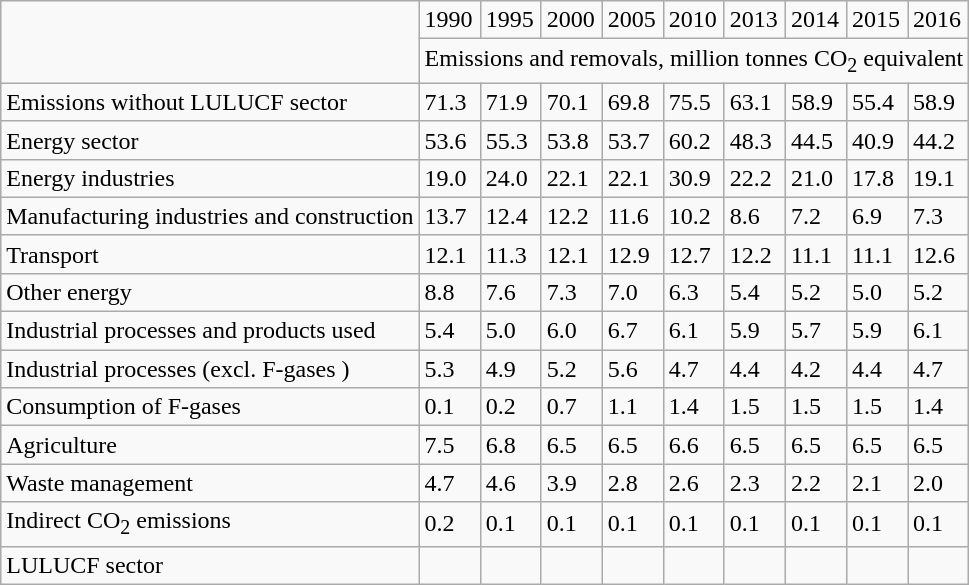<table class="wikitable">
<tr>
<td rowspan="2"></td>
<td>1990</td>
<td>1995</td>
<td>2000</td>
<td>2005</td>
<td>2010</td>
<td>2013</td>
<td>2014</td>
<td>2015</td>
<td>2016</td>
</tr>
<tr>
<td colspan="9">Emissions and removals, million tonnes CO<sub>2</sub> equivalent</td>
</tr>
<tr>
<td>Emissions without LULUCF sector</td>
<td>71.3</td>
<td>71.9</td>
<td>70.1</td>
<td>69.8</td>
<td>75.5</td>
<td>63.1</td>
<td>58.9</td>
<td>55.4</td>
<td>58.9</td>
</tr>
<tr>
<td>Energy sector</td>
<td>53.6</td>
<td>55.3</td>
<td>53.8</td>
<td>53.7</td>
<td>60.2</td>
<td>48.3</td>
<td>44.5</td>
<td>40.9</td>
<td>44.2</td>
</tr>
<tr>
<td>Energy industries</td>
<td>19.0</td>
<td>24.0</td>
<td>22.1</td>
<td>22.1</td>
<td>30.9</td>
<td>22.2</td>
<td>21.0</td>
<td>17.8</td>
<td>19.1</td>
</tr>
<tr>
<td>Manufacturing industries and construction</td>
<td>13.7</td>
<td>12.4</td>
<td>12.2</td>
<td>11.6</td>
<td>10.2</td>
<td>8.6</td>
<td>7.2</td>
<td>6.9</td>
<td>7.3</td>
</tr>
<tr>
<td>Transport</td>
<td>12.1</td>
<td>11.3</td>
<td>12.1</td>
<td>12.9</td>
<td>12.7</td>
<td>12.2</td>
<td>11.1</td>
<td>11.1</td>
<td>12.6</td>
</tr>
<tr>
<td>Other energy</td>
<td>8.8</td>
<td>7.6</td>
<td>7.3</td>
<td>7.0</td>
<td>6.3</td>
<td>5.4</td>
<td>5.2</td>
<td>5.0</td>
<td>5.2</td>
</tr>
<tr>
<td>Industrial processes and products used</td>
<td>5.4</td>
<td>5.0</td>
<td>6.0</td>
<td>6.7</td>
<td>6.1</td>
<td>5.9</td>
<td>5.7</td>
<td>5.9</td>
<td>6.1</td>
</tr>
<tr>
<td>Industrial processes (excl. F-gases )</td>
<td>5.3</td>
<td>4.9</td>
<td>5.2</td>
<td>5.6</td>
<td>4.7</td>
<td>4.4</td>
<td>4.2</td>
<td>4.4</td>
<td>4.7</td>
</tr>
<tr>
<td>Consumption of F-gases</td>
<td>0.1</td>
<td>0.2</td>
<td>0.7</td>
<td>1.1</td>
<td>1.4</td>
<td>1.5</td>
<td>1.5</td>
<td>1.5</td>
<td>1.4</td>
</tr>
<tr>
<td>Agriculture</td>
<td>7.5</td>
<td>6.8</td>
<td>6.5</td>
<td>6.5</td>
<td>6.6</td>
<td>6.5</td>
<td>6.5</td>
<td>6.5</td>
<td>6.5</td>
</tr>
<tr>
<td>Waste management</td>
<td>4.7</td>
<td>4.6</td>
<td>3.9</td>
<td>2.8</td>
<td>2.6</td>
<td>2.3</td>
<td>2.2</td>
<td>2.1</td>
<td>2.0</td>
</tr>
<tr>
<td>Indirect CO<sub>2</sub> emissions</td>
<td>0.2</td>
<td>0.1</td>
<td>0.1</td>
<td>0.1</td>
<td>0.1</td>
<td>0.1</td>
<td>0.1</td>
<td>0.1</td>
<td>0.1</td>
</tr>
<tr>
<td>LULUCF sector</td>
<td></td>
<td></td>
<td></td>
<td></td>
<td></td>
<td></td>
<td></td>
<td></td>
<td></td>
</tr>
</table>
